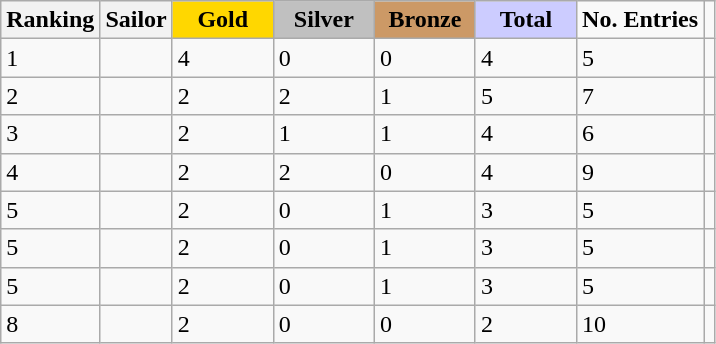<table class="wikitable">
<tr>
<th align=center><strong>Ranking</strong></th>
<th align=center><strong>Sailor</strong></th>
<td style="background:gold; width:60px; text-align:center;"><strong>Gold</strong></td>
<td style="background:silver; width:60px; text-align:center;"><strong>Silver</strong></td>
<td style="background:#c96; width:60px; text-align:center;"><strong>Bronze</strong></td>
<td style="background:#ccf; width:60px; text-align:center;"><strong>Total</strong></td>
<td width:60px; text-align:center;"><strong>No. Entries</strong></td>
</tr>
<tr>
<td>1</td>
<td></td>
<td>4</td>
<td>0</td>
<td>0</td>
<td>4</td>
<td>5</td>
<td></td>
</tr>
<tr>
<td>2</td>
<td></td>
<td>2</td>
<td>2</td>
<td>1</td>
<td>5</td>
<td>7</td>
<td></td>
</tr>
<tr>
<td>3</td>
<td></td>
<td>2</td>
<td>1</td>
<td>1</td>
<td>4</td>
<td>6</td>
<td></td>
</tr>
<tr>
<td>4</td>
<td></td>
<td>2</td>
<td>2</td>
<td>0</td>
<td>4</td>
<td>9</td>
<td></td>
</tr>
<tr>
<td>5</td>
<td></td>
<td>2</td>
<td>0</td>
<td>1</td>
<td>3</td>
<td>5</td>
<td></td>
</tr>
<tr>
<td>5</td>
<td></td>
<td>2</td>
<td>0</td>
<td>1</td>
<td>3</td>
<td>5</td>
<td></td>
</tr>
<tr>
<td>5</td>
<td></td>
<td>2</td>
<td>0</td>
<td>1</td>
<td>3</td>
<td>5</td>
<td></td>
</tr>
<tr>
<td>8</td>
<td></td>
<td>2</td>
<td>0</td>
<td>0</td>
<td>2</td>
<td>10</td>
<td></td>
</tr>
</table>
